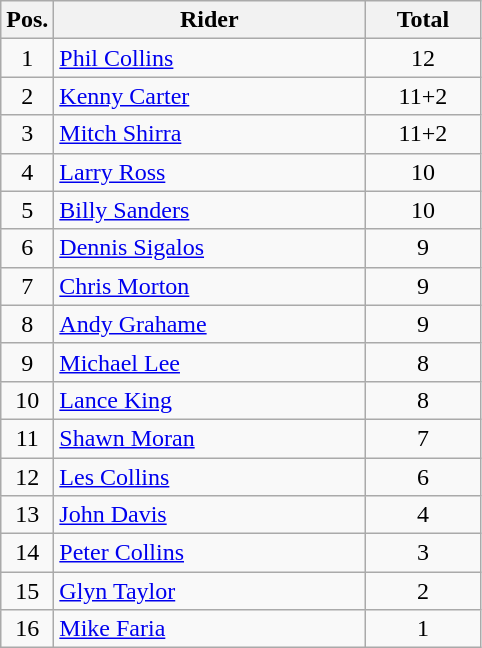<table class=wikitable>
<tr>
<th width=25px>Pos.</th>
<th width=200px>Rider</th>
<th width=70px>Total</th>
</tr>
<tr align=center >
<td>1</td>
<td align=left> <a href='#'>Phil Collins</a></td>
<td>12</td>
</tr>
<tr align=center >
<td>2</td>
<td align=left> <a href='#'>Kenny Carter</a></td>
<td>11+2</td>
</tr>
<tr align=center >
<td>3</td>
<td align=left> <a href='#'>Mitch Shirra</a></td>
<td>11+2</td>
</tr>
<tr align=center >
<td>4</td>
<td align=left> <a href='#'>Larry Ross</a></td>
<td>10</td>
</tr>
<tr align=center >
<td>5</td>
<td align=left> <a href='#'>Billy Sanders</a></td>
<td>10</td>
</tr>
<tr align=center >
<td>6</td>
<td align=left> <a href='#'>Dennis Sigalos</a></td>
<td>9</td>
</tr>
<tr align=center >
<td>7</td>
<td align=left> <a href='#'>Chris Morton</a></td>
<td>9</td>
</tr>
<tr align=center >
<td>8</td>
<td align=left> <a href='#'>Andy Grahame</a></td>
<td>9</td>
</tr>
<tr align=center >
<td>9</td>
<td align=left> <a href='#'>Michael Lee</a></td>
<td>8</td>
</tr>
<tr align=center >
<td>10</td>
<td align=left> <a href='#'>Lance King</a></td>
<td>8</td>
</tr>
<tr align=center >
<td>11</td>
<td align=left> <a href='#'>Shawn Moran</a></td>
<td>7</td>
</tr>
<tr align=center>
<td>12</td>
<td align=left> <a href='#'>Les Collins</a></td>
<td>6</td>
</tr>
<tr align=center>
<td>13</td>
<td align=left> <a href='#'>John Davis</a></td>
<td>4</td>
</tr>
<tr align=center>
<td>14</td>
<td align=left> <a href='#'>Peter Collins</a></td>
<td>3</td>
</tr>
<tr align=center>
<td>15</td>
<td align=left> <a href='#'>Glyn Taylor</a></td>
<td>2</td>
</tr>
<tr align=center>
<td>16</td>
<td align=left> <a href='#'>Mike Faria</a></td>
<td>1</td>
</tr>
</table>
